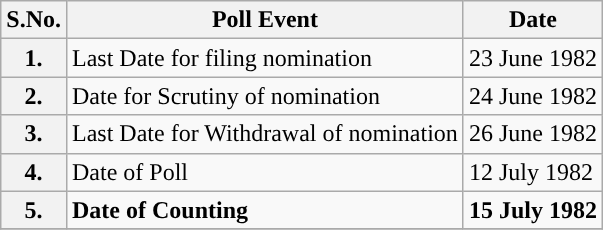<table class="wikitable sortable">
<tr>
<th>S.No.</th>
<th>Poll Event</th>
<th>Date</th>
</tr>
<tr>
<th>1.</th>
<td>Last Date for filing nomination</td>
<td>23 June 1982</td>
</tr>
<tr>
<th>2.</th>
<td>Date for Scrutiny of nomination</td>
<td>24 June 1982</td>
</tr>
<tr>
<th>3.</th>
<td>Last Date for Withdrawal of nomination</td>
<td>26 June 1982</td>
</tr>
<tr>
<th>4.</th>
<td>Date of Poll</td>
<td>12 July 1982</td>
</tr>
<tr>
<th>5.</th>
<td><strong>Date of Counting</strong></td>
<td colspan="2" style="text-align:center"><strong>15 July 1982</strong></td>
</tr>
<tr>
</tr>
</table>
